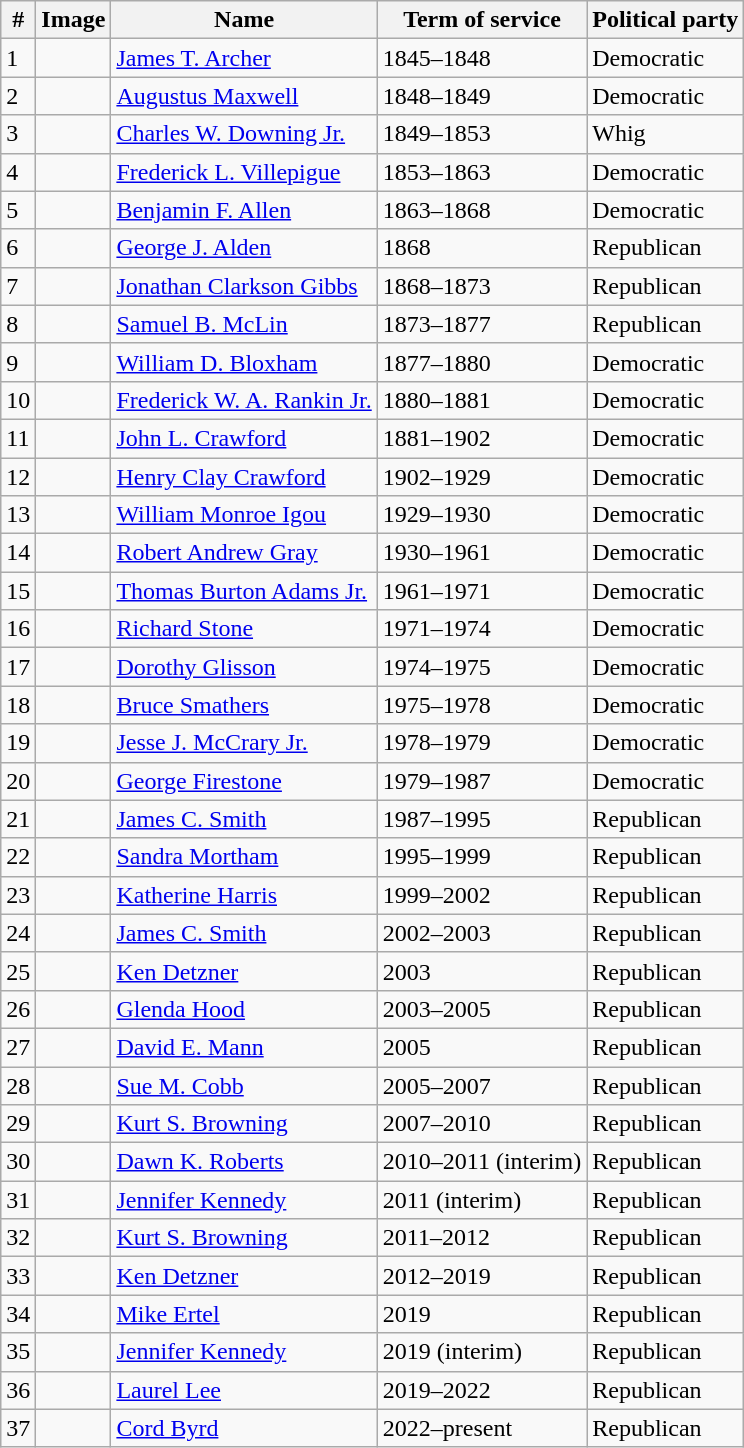<table class="wikitable sortable">
<tr>
<th>#</th>
<th>Image</th>
<th>Name</th>
<th>Term of service</th>
<th>Political party</th>
</tr>
<tr>
<td>1</td>
<td></td>
<td><a href='#'>James T. Archer</a></td>
<td>1845–1848</td>
<td>Democratic</td>
</tr>
<tr>
<td>2</td>
<td></td>
<td><a href='#'>Augustus Maxwell</a></td>
<td>1848–1849</td>
<td>Democratic</td>
</tr>
<tr>
<td>3</td>
<td></td>
<td><a href='#'>Charles W. Downing Jr.</a></td>
<td>1849–1853</td>
<td>Whig</td>
</tr>
<tr>
<td>4</td>
<td></td>
<td><a href='#'>Frederick L. Villepigue</a></td>
<td>1853–1863</td>
<td>Democratic</td>
</tr>
<tr>
<td>5</td>
<td></td>
<td><a href='#'>Benjamin F. Allen</a></td>
<td>1863–1868</td>
<td>Democratic</td>
</tr>
<tr>
<td>6</td>
<td></td>
<td><a href='#'>George J. Alden</a></td>
<td>1868</td>
<td>Republican</td>
</tr>
<tr>
<td>7</td>
<td></td>
<td><a href='#'>Jonathan Clarkson Gibbs</a></td>
<td>1868–1873</td>
<td>Republican</td>
</tr>
<tr>
<td>8</td>
<td></td>
<td><a href='#'>Samuel B. McLin</a></td>
<td>1873–1877</td>
<td>Republican</td>
</tr>
<tr>
<td>9</td>
<td></td>
<td><a href='#'>William D. Bloxham</a></td>
<td>1877–1880</td>
<td>Democratic</td>
</tr>
<tr>
<td>10</td>
<td></td>
<td><a href='#'>Frederick W. A. Rankin Jr.</a></td>
<td>1880–1881</td>
<td>Democratic</td>
</tr>
<tr>
<td>11</td>
<td></td>
<td><a href='#'>John L. Crawford</a></td>
<td>1881–1902</td>
<td>Democratic</td>
</tr>
<tr>
<td>12</td>
<td></td>
<td><a href='#'>Henry Clay Crawford</a></td>
<td>1902–1929</td>
<td>Democratic</td>
</tr>
<tr>
<td>13</td>
<td></td>
<td><a href='#'>William Monroe Igou</a></td>
<td>1929–1930</td>
<td>Democratic</td>
</tr>
<tr>
<td>14</td>
<td></td>
<td><a href='#'>Robert Andrew Gray</a></td>
<td>1930–1961</td>
<td>Democratic</td>
</tr>
<tr>
<td>15</td>
<td></td>
<td><a href='#'>Thomas Burton Adams Jr.</a></td>
<td>1961–1971</td>
<td>Democratic</td>
</tr>
<tr>
<td>16</td>
<td></td>
<td><a href='#'>Richard Stone</a></td>
<td>1971–1974</td>
<td>Democratic</td>
</tr>
<tr>
<td>17</td>
<td></td>
<td><a href='#'>Dorothy Glisson</a></td>
<td>1974–1975</td>
<td>Democratic</td>
</tr>
<tr>
<td>18</td>
<td></td>
<td><a href='#'>Bruce Smathers</a></td>
<td>1975–1978</td>
<td>Democratic</td>
</tr>
<tr>
<td>19</td>
<td></td>
<td><a href='#'>Jesse J. McCrary Jr.</a></td>
<td>1978–1979</td>
<td>Democratic</td>
</tr>
<tr>
<td>20</td>
<td></td>
<td><a href='#'>George Firestone</a></td>
<td>1979–1987</td>
<td>Democratic</td>
</tr>
<tr>
<td>21</td>
<td></td>
<td><a href='#'>James C. Smith</a></td>
<td>1987–1995</td>
<td>Republican</td>
</tr>
<tr>
<td>22</td>
<td></td>
<td><a href='#'>Sandra Mortham</a></td>
<td>1995–1999</td>
<td>Republican</td>
</tr>
<tr>
<td>23</td>
<td></td>
<td><a href='#'>Katherine Harris</a></td>
<td>1999–2002</td>
<td>Republican</td>
</tr>
<tr>
<td>24</td>
<td></td>
<td><a href='#'>James C. Smith</a></td>
<td>2002–2003</td>
<td>Republican</td>
</tr>
<tr>
<td>25</td>
<td></td>
<td><a href='#'>Ken Detzner</a></td>
<td>2003</td>
<td>Republican</td>
</tr>
<tr>
<td>26</td>
<td></td>
<td><a href='#'>Glenda Hood</a></td>
<td>2003–2005</td>
<td>Republican</td>
</tr>
<tr>
<td>27</td>
<td></td>
<td><a href='#'>David E. Mann</a></td>
<td>2005</td>
<td>Republican</td>
</tr>
<tr>
<td>28</td>
<td></td>
<td><a href='#'>Sue M. Cobb</a></td>
<td>2005–2007</td>
<td>Republican</td>
</tr>
<tr>
<td>29</td>
<td></td>
<td><a href='#'>Kurt S. Browning</a></td>
<td>2007–2010</td>
<td>Republican</td>
</tr>
<tr>
<td>30</td>
<td></td>
<td><a href='#'>Dawn K. Roberts</a></td>
<td>2010–2011 (interim)</td>
<td>Republican</td>
</tr>
<tr>
<td>31</td>
<td></td>
<td><a href='#'>Jennifer Kennedy</a></td>
<td>2011 (interim)</td>
<td>Republican</td>
</tr>
<tr>
<td>32</td>
<td></td>
<td><a href='#'>Kurt S. Browning</a></td>
<td>2011–2012</td>
<td>Republican</td>
</tr>
<tr>
<td>33</td>
<td></td>
<td><a href='#'>Ken Detzner</a></td>
<td>2012–2019</td>
<td>Republican</td>
</tr>
<tr>
<td>34</td>
<td></td>
<td><a href='#'>Mike Ertel</a></td>
<td>2019</td>
<td>Republican</td>
</tr>
<tr>
<td>35</td>
<td></td>
<td><a href='#'>Jennifer Kennedy</a></td>
<td>2019 (interim)</td>
<td>Republican</td>
</tr>
<tr>
<td>36</td>
<td></td>
<td><a href='#'>Laurel Lee</a></td>
<td>2019–2022</td>
<td>Republican</td>
</tr>
<tr>
<td>37</td>
<td></td>
<td><a href='#'>Cord Byrd</a></td>
<td>2022–present</td>
<td>Republican</td>
</tr>
</table>
